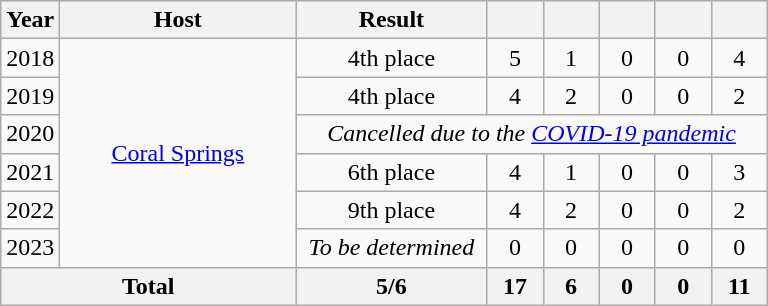<table class="wikitable" style="text-align:center">
<tr>
<th width=30>Year</th>
<th width=150>Host</th>
<th width=120>Result</th>
<th width=30></th>
<th width=30></th>
<th width=30></th>
<th width=30></th>
<th width=30></th>
</tr>
<tr>
<td>2018</td>
<td rowspan=6> <a href='#'>Coral Springs</a></td>
<td>4th place</td>
<td>5</td>
<td>1</td>
<td>0</td>
<td>0</td>
<td>4</td>
</tr>
<tr>
<td>2019</td>
<td>4th place<br></td>
<td>4</td>
<td>2</td>
<td>0</td>
<td>0</td>
<td>2</td>
</tr>
<tr>
<td>2020</td>
<td colspan=6><em>Cancelled due to the <a href='#'>COVID-19 pandemic</a></em></td>
</tr>
<tr>
<td>2021</td>
<td>6th place<br></td>
<td>4</td>
<td>1</td>
<td>0</td>
<td>0</td>
<td>3</td>
</tr>
<tr>
<td>2022</td>
<td>9th place<br></td>
<td>4</td>
<td>2</td>
<td>0</td>
<td>0</td>
<td>2</td>
</tr>
<tr>
<td>2023</td>
<td><em>To be determined</em><br></td>
<td>0</td>
<td>0</td>
<td>0</td>
<td>0</td>
<td>0</td>
</tr>
<tr>
<th colspan=2>Total</th>
<th>5/6</th>
<th>17</th>
<th>6</th>
<th>0</th>
<th>0</th>
<th>11</th>
</tr>
</table>
